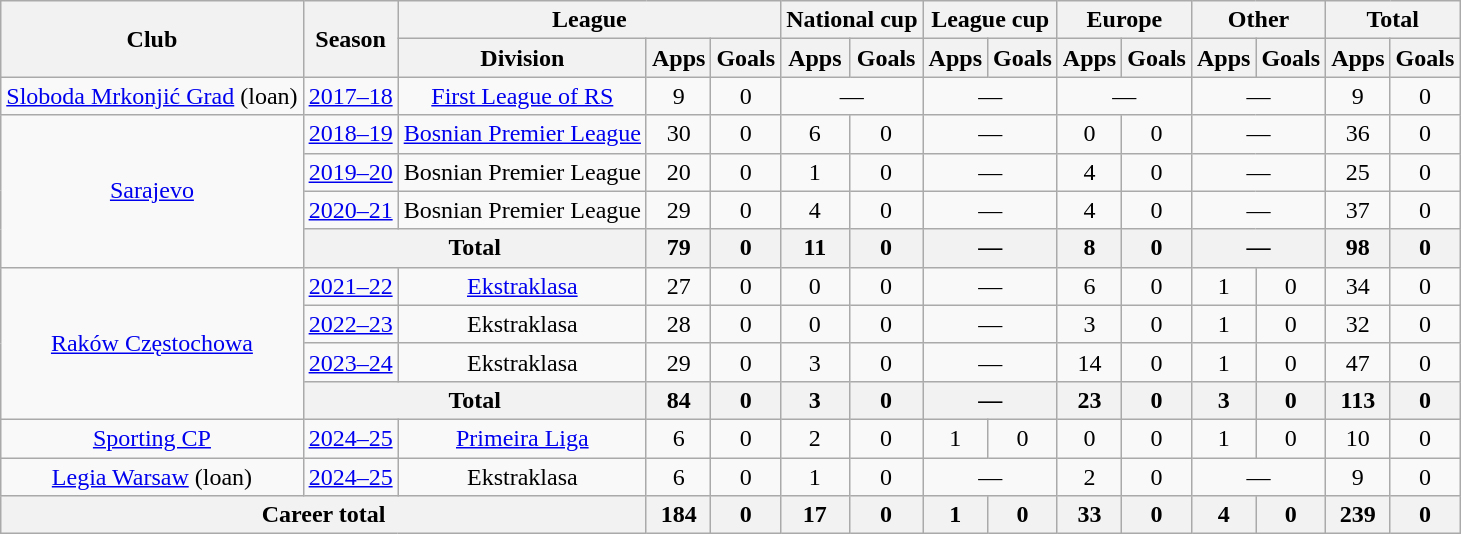<table class="wikitable" style="text-align:center">
<tr>
<th rowspan=2>Club</th>
<th rowspan=2>Season</th>
<th colspan=3>League</th>
<th colspan=2>National cup</th>
<th colspan=2>League cup</th>
<th colspan=2>Europe</th>
<th colspan=2>Other</th>
<th colspan=2>Total</th>
</tr>
<tr>
<th>Division</th>
<th>Apps</th>
<th>Goals</th>
<th>Apps</th>
<th>Goals</th>
<th>Apps</th>
<th>Goals</th>
<th>Apps</th>
<th>Goals</th>
<th>Apps</th>
<th>Goals</th>
<th>Apps</th>
<th>Goals</th>
</tr>
<tr>
<td><a href='#'>Sloboda Mrkonjić Grad</a> (loan)</td>
<td><a href='#'>2017–18</a></td>
<td><a href='#'>First League of RS</a></td>
<td>9</td>
<td>0</td>
<td colspan=2>—</td>
<td colspan=2>—</td>
<td colspan=2>—</td>
<td colspan=2>—</td>
<td>9</td>
<td>0</td>
</tr>
<tr>
<td rowspan=4><a href='#'>Sarajevo</a></td>
<td><a href='#'>2018–19</a></td>
<td><a href='#'>Bosnian Premier League</a></td>
<td>30</td>
<td>0</td>
<td>6</td>
<td>0</td>
<td colspan=2>—</td>
<td>0</td>
<td>0</td>
<td colspan=2>—</td>
<td>36</td>
<td>0</td>
</tr>
<tr>
<td><a href='#'>2019–20</a></td>
<td>Bosnian Premier League</td>
<td>20</td>
<td>0</td>
<td>1</td>
<td>0</td>
<td colspan=2>—</td>
<td>4</td>
<td>0</td>
<td colspan=2>—</td>
<td>25</td>
<td>0</td>
</tr>
<tr>
<td><a href='#'>2020–21</a></td>
<td>Bosnian Premier League</td>
<td>29</td>
<td>0</td>
<td>4</td>
<td>0</td>
<td colspan=2>—</td>
<td>4</td>
<td>0</td>
<td colspan=2>—</td>
<td>37</td>
<td>0</td>
</tr>
<tr>
<th colspan=2>Total</th>
<th>79</th>
<th>0</th>
<th>11</th>
<th>0</th>
<th colspan=2>—</th>
<th>8</th>
<th>0</th>
<th colspan=2>—</th>
<th>98</th>
<th>0</th>
</tr>
<tr>
<td rowspan=4><a href='#'>Raków Częstochowa</a></td>
<td><a href='#'>2021–22</a></td>
<td><a href='#'>Ekstraklasa</a></td>
<td>27</td>
<td>0</td>
<td>0</td>
<td>0</td>
<td colspan=2>—</td>
<td>6</td>
<td>0</td>
<td>1</td>
<td>0</td>
<td>34</td>
<td>0</td>
</tr>
<tr>
<td><a href='#'>2022–23</a></td>
<td>Ekstraklasa</td>
<td>28</td>
<td>0</td>
<td>0</td>
<td>0</td>
<td colspan=2>—</td>
<td>3</td>
<td>0</td>
<td>1</td>
<td>0</td>
<td>32</td>
<td>0</td>
</tr>
<tr>
<td><a href='#'>2023–24</a></td>
<td>Ekstraklasa</td>
<td>29</td>
<td>0</td>
<td>3</td>
<td>0</td>
<td colspan=2>—</td>
<td>14</td>
<td>0</td>
<td>1</td>
<td>0</td>
<td>47</td>
<td>0</td>
</tr>
<tr>
<th colspan=2>Total</th>
<th>84</th>
<th>0</th>
<th>3</th>
<th>0</th>
<th colspan=2>—</th>
<th>23</th>
<th>0</th>
<th>3</th>
<th>0</th>
<th>113</th>
<th>0</th>
</tr>
<tr>
<td><a href='#'>Sporting CP</a></td>
<td><a href='#'>2024–25</a></td>
<td><a href='#'>Primeira Liga</a></td>
<td>6</td>
<td>0</td>
<td>2</td>
<td>0</td>
<td>1</td>
<td>0</td>
<td>0</td>
<td>0</td>
<td>1</td>
<td>0</td>
<td>10</td>
<td>0</td>
</tr>
<tr>
<td><a href='#'>Legia Warsaw</a> (loan)</td>
<td><a href='#'>2024–25</a></td>
<td>Ekstraklasa</td>
<td>6</td>
<td>0</td>
<td>1</td>
<td>0</td>
<td colspan=2>—</td>
<td>2</td>
<td>0</td>
<td colspan=2>—</td>
<td>9</td>
<td>0</td>
</tr>
<tr>
<th colspan=3>Career total</th>
<th>184</th>
<th>0</th>
<th>17</th>
<th>0</th>
<th>1</th>
<th>0</th>
<th>33</th>
<th>0</th>
<th>4</th>
<th>0</th>
<th>239</th>
<th>0</th>
</tr>
</table>
